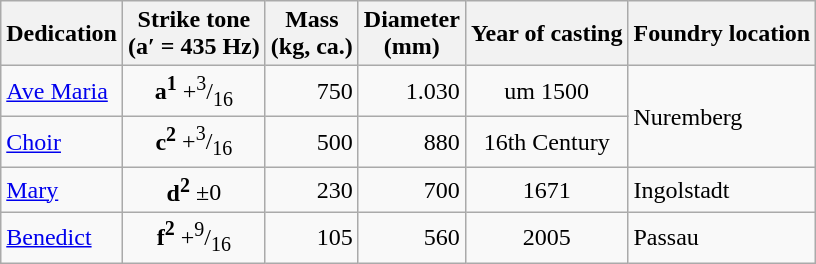<table class="wikitable">
<tr>
<th>Dedication</th>
<th>Strike tone<br>(a′ = 435 Hz)</th>
<th>Mass<br>(kg, ca.)</th>
<th>Diameter<br>(mm)</th>
<th>Year of casting</th>
<th>Foundry location</th>
</tr>
<tr>
<td><a href='#'>Ave Maria</a></td>
<td align="center"><strong>a<sup>1</sup></strong> +<sup>3</sup>/<sub>16</sub></td>
<td align="right">750</td>
<td align="right">1.030</td>
<td align="center">um 1500</td>
<td rowspan="2">Nuremberg</td>
</tr>
<tr>
<td><a href='#'>Choir</a></td>
<td align="center"><strong>c<sup>2</sup></strong> +<sup>3</sup>/<sub>16</sub></td>
<td align="right">500</td>
<td align="right">880</td>
<td align="center">16th Century</td>
</tr>
<tr>
<td><a href='#'>Mary</a></td>
<td align="center"><strong>d<sup>2</sup></strong> ±0</td>
<td align="right">230</td>
<td align="right">700</td>
<td align="center">1671</td>
<td>Ingolstadt</td>
</tr>
<tr>
<td><a href='#'>Benedict</a></td>
<td align="center"><strong>f<sup>2</sup></strong> +<sup>9</sup>/<sub>16</sub></td>
<td align="right">105</td>
<td align="right">560</td>
<td align="center">2005</td>
<td>Passau</td>
</tr>
</table>
